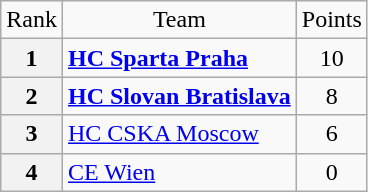<table class="wikitable" style="text-align: center;">
<tr>
<td>Rank</td>
<td>Team</td>
<td>Points</td>
</tr>
<tr>
<th>1</th>
<td style="text-align: left;"> <strong><a href='#'>HC Sparta Praha</a></strong></td>
<td>10</td>
</tr>
<tr>
<th>2</th>
<td style="text-align: left;"> <strong><a href='#'>HC Slovan Bratislava</a></strong></td>
<td>8</td>
</tr>
<tr>
<th>3</th>
<td style="text-align: left;"> <a href='#'>HC CSKA Moscow</a></td>
<td>6</td>
</tr>
<tr>
<th>4</th>
<td style="text-align: left;"> <a href='#'>CE Wien</a></td>
<td>0</td>
</tr>
</table>
